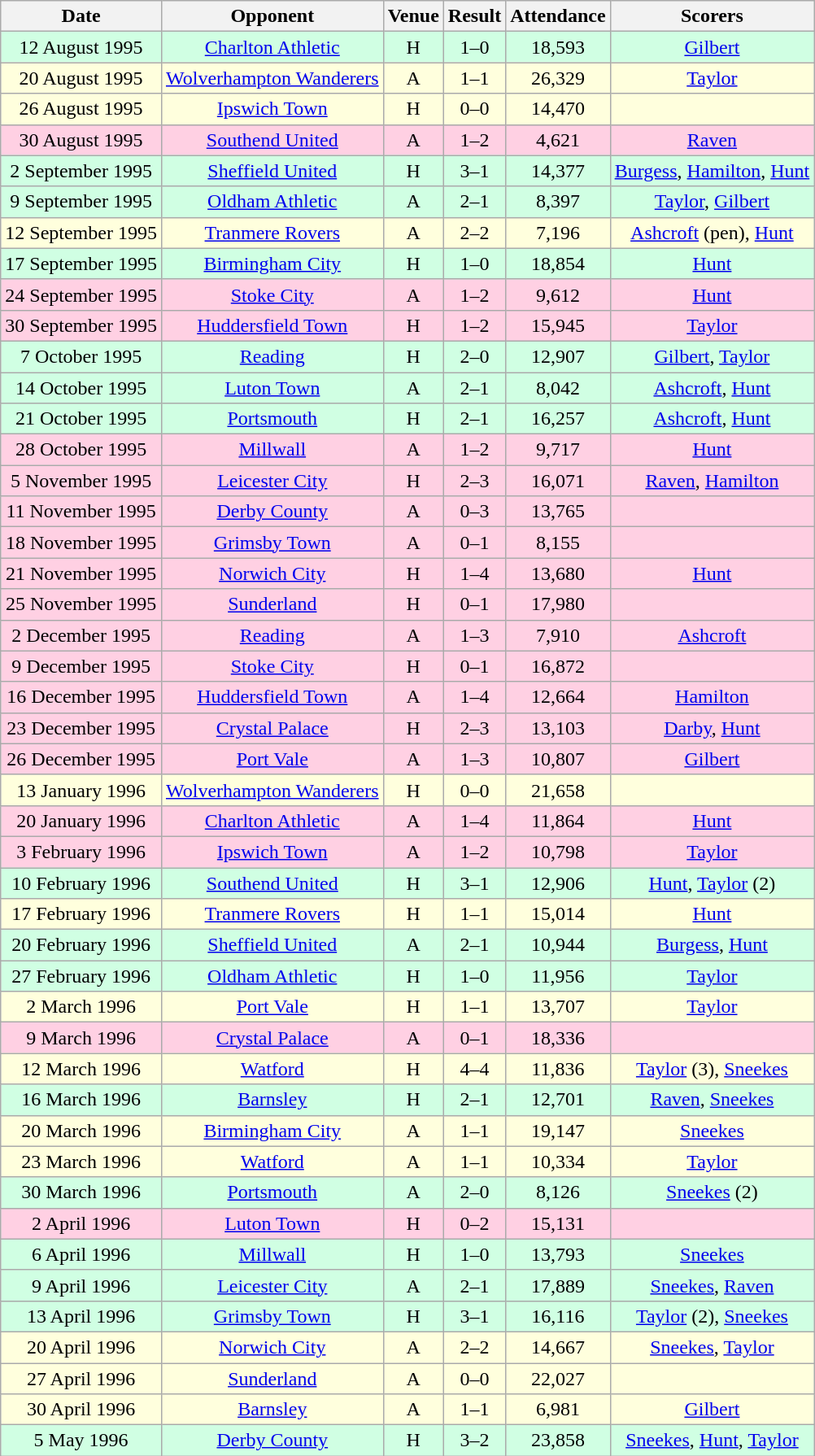<table class="wikitable sortable" style="text-align:center;">
<tr>
<th>Date</th>
<th>Opponent</th>
<th>Venue</th>
<th>Result</th>
<th>Attendance</th>
<th>Scorers</th>
</tr>
<tr style="background:#d0ffe3;">
<td>12 August 1995</td>
<td><a href='#'>Charlton Athletic</a></td>
<td>H</td>
<td>1–0</td>
<td>18,593</td>
<td><a href='#'>Gilbert</a></td>
</tr>
<tr style="background:#ffd;">
<td>20 August 1995</td>
<td><a href='#'>Wolverhampton Wanderers</a></td>
<td>A</td>
<td>1–1</td>
<td>26,329</td>
<td><a href='#'>Taylor</a></td>
</tr>
<tr style="background:#ffd;">
<td>26 August 1995</td>
<td><a href='#'>Ipswich Town</a></td>
<td>H</td>
<td>0–0</td>
<td>14,470</td>
<td></td>
</tr>
<tr style="background:#ffd0e3;">
<td>30 August 1995</td>
<td><a href='#'>Southend United</a></td>
<td>A</td>
<td>1–2</td>
<td>4,621</td>
<td><a href='#'>Raven</a></td>
</tr>
<tr style="background:#d0ffe3;">
<td>2 September 1995</td>
<td><a href='#'>Sheffield United</a></td>
<td>H</td>
<td>3–1</td>
<td>14,377</td>
<td><a href='#'>Burgess</a>, <a href='#'>Hamilton</a>, <a href='#'>Hunt</a></td>
</tr>
<tr style="background:#d0ffe3;">
<td>9 September 1995</td>
<td><a href='#'>Oldham Athletic</a></td>
<td>A</td>
<td>2–1</td>
<td>8,397</td>
<td><a href='#'>Taylor</a>, <a href='#'>Gilbert</a></td>
</tr>
<tr style="background:#ffd;">
<td>12 September 1995</td>
<td><a href='#'>Tranmere Rovers</a></td>
<td>A</td>
<td>2–2</td>
<td>7,196</td>
<td><a href='#'>Ashcroft</a> (pen), <a href='#'>Hunt</a></td>
</tr>
<tr style="background:#d0ffe3;">
<td>17 September 1995</td>
<td><a href='#'>Birmingham City</a></td>
<td>H</td>
<td>1–0</td>
<td>18,854</td>
<td><a href='#'>Hunt</a></td>
</tr>
<tr style="background:#ffd0e3;">
<td>24 September 1995</td>
<td><a href='#'>Stoke City</a></td>
<td>A</td>
<td>1–2</td>
<td>9,612</td>
<td><a href='#'>Hunt</a></td>
</tr>
<tr style="background:#ffd0e3;">
<td>30 September 1995</td>
<td><a href='#'>Huddersfield Town</a></td>
<td>H</td>
<td>1–2</td>
<td>15,945</td>
<td><a href='#'>Taylor</a></td>
</tr>
<tr style="background:#d0ffe3;">
<td>7 October 1995</td>
<td><a href='#'>Reading</a></td>
<td>H</td>
<td>2–0</td>
<td>12,907</td>
<td><a href='#'>Gilbert</a>, <a href='#'>Taylor</a></td>
</tr>
<tr style="background:#d0ffe3;">
<td>14 October 1995</td>
<td><a href='#'>Luton Town</a></td>
<td>A</td>
<td>2–1</td>
<td>8,042</td>
<td><a href='#'>Ashcroft</a>, <a href='#'>Hunt</a></td>
</tr>
<tr style="background:#d0ffe3;">
<td>21 October 1995</td>
<td><a href='#'>Portsmouth</a></td>
<td>H</td>
<td>2–1</td>
<td>16,257</td>
<td><a href='#'>Ashcroft</a>, <a href='#'>Hunt</a></td>
</tr>
<tr style="background:#ffd0e3;">
<td>28 October 1995</td>
<td><a href='#'>Millwall</a></td>
<td>A</td>
<td>1–2</td>
<td>9,717</td>
<td><a href='#'>Hunt</a></td>
</tr>
<tr style="background:#ffd0e3;">
<td>5 November 1995</td>
<td><a href='#'>Leicester City</a></td>
<td>H</td>
<td>2–3</td>
<td>16,071</td>
<td><a href='#'>Raven</a>, <a href='#'>Hamilton</a></td>
</tr>
<tr style="background:#ffd0e3;">
<td>11 November 1995</td>
<td><a href='#'>Derby County</a></td>
<td>A</td>
<td>0–3</td>
<td>13,765</td>
<td></td>
</tr>
<tr style="background:#ffd0e3;">
<td>18 November 1995</td>
<td><a href='#'>Grimsby Town</a></td>
<td>A</td>
<td>0–1</td>
<td>8,155</td>
<td></td>
</tr>
<tr style="background:#ffd0e3;">
<td>21 November 1995</td>
<td><a href='#'>Norwich City</a></td>
<td>H</td>
<td>1–4</td>
<td>13,680</td>
<td><a href='#'>Hunt</a></td>
</tr>
<tr style="background:#ffd0e3;">
<td>25 November 1995</td>
<td><a href='#'>Sunderland</a></td>
<td>H</td>
<td>0–1</td>
<td>17,980</td>
<td></td>
</tr>
<tr style="background:#ffd0e3;">
<td>2 December 1995</td>
<td><a href='#'>Reading</a></td>
<td>A</td>
<td>1–3</td>
<td>7,910</td>
<td><a href='#'>Ashcroft</a></td>
</tr>
<tr style="background:#ffd0e3;">
<td>9 December 1995</td>
<td><a href='#'>Stoke City</a></td>
<td>H</td>
<td>0–1</td>
<td>16,872</td>
<td></td>
</tr>
<tr style="background:#ffd0e3;">
<td>16 December 1995</td>
<td><a href='#'>Huddersfield Town</a></td>
<td>A</td>
<td>1–4</td>
<td>12,664</td>
<td><a href='#'>Hamilton</a></td>
</tr>
<tr style="background:#ffd0e3;">
<td>23 December 1995</td>
<td><a href='#'>Crystal Palace</a></td>
<td>H</td>
<td>2–3</td>
<td>13,103</td>
<td><a href='#'>Darby</a>, <a href='#'>Hunt</a></td>
</tr>
<tr style="background:#ffd0e3;">
<td>26 December 1995</td>
<td><a href='#'>Port Vale</a></td>
<td>A</td>
<td>1–3</td>
<td>10,807</td>
<td><a href='#'>Gilbert</a></td>
</tr>
<tr style="background:#ffd;">
<td>13 January 1996</td>
<td><a href='#'>Wolverhampton Wanderers</a></td>
<td>H</td>
<td>0–0</td>
<td>21,658</td>
<td></td>
</tr>
<tr style="background:#ffd0e3;">
<td>20 January 1996</td>
<td><a href='#'>Charlton Athletic</a></td>
<td>A</td>
<td>1–4</td>
<td>11,864</td>
<td><a href='#'>Hunt</a></td>
</tr>
<tr style="background:#ffd0e3;">
<td>3 February 1996</td>
<td><a href='#'>Ipswich Town</a></td>
<td>A</td>
<td>1–2</td>
<td>10,798</td>
<td><a href='#'>Taylor</a></td>
</tr>
<tr style="background:#d0ffe3;">
<td>10 February 1996</td>
<td><a href='#'>Southend United</a></td>
<td>H</td>
<td>3–1</td>
<td>12,906</td>
<td><a href='#'>Hunt</a>, <a href='#'>Taylor</a> (2)</td>
</tr>
<tr style="background:#ffd;">
<td>17 February 1996</td>
<td><a href='#'>Tranmere Rovers</a></td>
<td>H</td>
<td>1–1</td>
<td>15,014</td>
<td><a href='#'>Hunt</a></td>
</tr>
<tr style="background:#d0ffe3;">
<td>20 February 1996</td>
<td><a href='#'>Sheffield United</a></td>
<td>A</td>
<td>2–1</td>
<td>10,944</td>
<td><a href='#'>Burgess</a>, <a href='#'>Hunt</a></td>
</tr>
<tr style="background:#d0ffe3;">
<td>27 February 1996</td>
<td><a href='#'>Oldham Athletic</a></td>
<td>H</td>
<td>1–0</td>
<td>11,956</td>
<td><a href='#'>Taylor</a></td>
</tr>
<tr style="background:#ffd;">
<td>2 March 1996</td>
<td><a href='#'>Port Vale</a></td>
<td>H</td>
<td>1–1</td>
<td>13,707</td>
<td><a href='#'>Taylor</a></td>
</tr>
<tr style="background:#ffd0e3;">
<td>9 March 1996</td>
<td><a href='#'>Crystal Palace</a></td>
<td>A</td>
<td>0–1</td>
<td>18,336</td>
<td></td>
</tr>
<tr style="background:#ffd;">
<td>12 March 1996</td>
<td><a href='#'>Watford</a></td>
<td>H</td>
<td>4–4</td>
<td>11,836</td>
<td><a href='#'>Taylor</a> (3), <a href='#'>Sneekes</a></td>
</tr>
<tr style="background:#d0ffe3;">
<td>16 March 1996</td>
<td><a href='#'>Barnsley</a></td>
<td>H</td>
<td>2–1</td>
<td>12,701</td>
<td><a href='#'>Raven</a>, <a href='#'>Sneekes</a></td>
</tr>
<tr style="background:#ffd;">
<td>20 March 1996</td>
<td><a href='#'>Birmingham City</a></td>
<td>A</td>
<td>1–1</td>
<td>19,147</td>
<td><a href='#'>Sneekes</a></td>
</tr>
<tr style="background:#ffd;">
<td>23 March 1996</td>
<td><a href='#'>Watford</a></td>
<td>A</td>
<td>1–1</td>
<td>10,334</td>
<td><a href='#'>Taylor</a></td>
</tr>
<tr style="background:#d0ffe3;">
<td>30 March 1996</td>
<td><a href='#'>Portsmouth</a></td>
<td>A</td>
<td>2–0</td>
<td>8,126</td>
<td><a href='#'>Sneekes</a> (2)</td>
</tr>
<tr style="background:#ffd0e3;">
<td>2 April 1996</td>
<td><a href='#'>Luton Town</a></td>
<td>H</td>
<td>0–2</td>
<td>15,131</td>
<td></td>
</tr>
<tr style="background:#d0ffe3;">
<td>6 April 1996</td>
<td><a href='#'>Millwall</a></td>
<td>H</td>
<td>1–0</td>
<td>13,793</td>
<td><a href='#'>Sneekes</a></td>
</tr>
<tr style="background:#d0ffe3;">
<td>9 April 1996</td>
<td><a href='#'>Leicester City</a></td>
<td>A</td>
<td>2–1</td>
<td>17,889</td>
<td><a href='#'>Sneekes</a>, <a href='#'>Raven</a></td>
</tr>
<tr style="background:#d0ffe3;">
<td>13 April 1996</td>
<td><a href='#'>Grimsby Town</a></td>
<td>H</td>
<td>3–1</td>
<td>16,116</td>
<td><a href='#'>Taylor</a> (2), <a href='#'>Sneekes</a></td>
</tr>
<tr style="background:#ffd;">
<td>20 April 1996</td>
<td><a href='#'>Norwich City</a></td>
<td>A</td>
<td>2–2</td>
<td>14,667</td>
<td><a href='#'>Sneekes</a>, <a href='#'>Taylor</a></td>
</tr>
<tr style="background:#ffd;">
<td>27 April 1996</td>
<td><a href='#'>Sunderland</a></td>
<td>A</td>
<td>0–0</td>
<td>22,027</td>
<td></td>
</tr>
<tr style="background:#ffd;">
<td>30 April 1996</td>
<td><a href='#'>Barnsley</a></td>
<td>A</td>
<td>1–1</td>
<td>6,981</td>
<td><a href='#'>Gilbert</a></td>
</tr>
<tr style="background:#d0ffe3;">
<td>5 May 1996</td>
<td><a href='#'>Derby County</a></td>
<td>H</td>
<td>3–2</td>
<td>23,858</td>
<td><a href='#'>Sneekes</a>, <a href='#'>Hunt</a>, <a href='#'>Taylor</a></td>
</tr>
</table>
